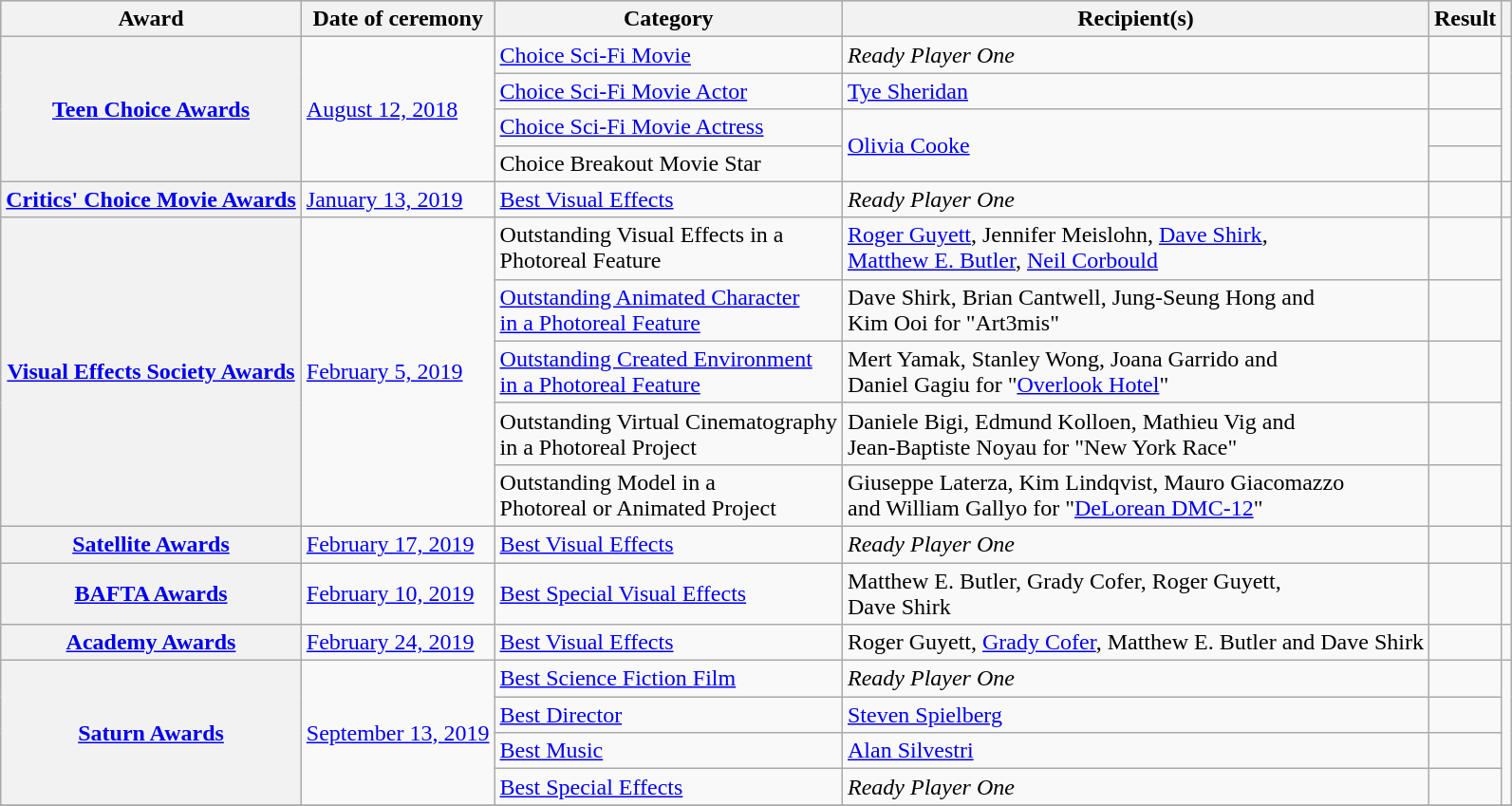<table class="wikitable plainrowheaders sortable">
<tr style="background:#ccc; text-align:center;">
<th scope="col">Award</th>
<th scope="col">Date of ceremony</th>
<th scope="col">Category</th>
<th scope="col">Recipient(s)</th>
<th scope="col">Result</th>
<th scope="col" class="unsortable"></th>
</tr>
<tr>
<th scope="row" rowspan="4"><a href='#'>Teen Choice Awards</a></th>
<td rowspan="4"><a href='#'>August 12, 2018</a></td>
<td><a href='#'>Choice Sci-Fi Movie</a></td>
<td><em>Ready Player One</em></td>
<td></td>
<td rowspan="4" style="text-align:center;"></td>
</tr>
<tr>
<td><a href='#'>Choice Sci-Fi Movie Actor</a></td>
<td><a href='#'>Tye Sheridan</a></td>
<td></td>
</tr>
<tr>
<td><a href='#'>Choice Sci-Fi Movie Actress</a></td>
<td rowspan=2><a href='#'>Olivia Cooke</a></td>
<td></td>
</tr>
<tr>
<td>Choice Breakout Movie Star</td>
<td></td>
</tr>
<tr>
<th scope="row"><a href='#'>Critics' Choice Movie Awards</a></th>
<td><a href='#'>January 13, 2019</a></td>
<td><a href='#'>Best Visual Effects</a></td>
<td><em>Ready Player One</em></td>
<td></td>
<td style="text-align:center;"></td>
</tr>
<tr>
<th scope="row" rowspan="5"><a href='#'>Visual Effects Society Awards</a></th>
<td rowspan="5"><a href='#'>February 5, 2019</a></td>
<td>Outstanding Visual Effects in a<br>Photoreal Feature</td>
<td><a href='#'>Roger Guyett</a>, Jennifer Meislohn, <a href='#'>Dave Shirk</a>,<br><a href='#'>Matthew E. Butler</a>, <a href='#'>Neil Corbould</a></td>
<td></td>
<td style="text-align:center;" rowspan="5"></td>
</tr>
<tr>
<td><a href='#'>Outstanding Animated Character<br>in a Photoreal Feature</a></td>
<td>Dave Shirk, Brian Cantwell, Jung-Seung Hong and<br>Kim Ooi for "Art3mis"</td>
<td></td>
</tr>
<tr>
<td><a href='#'>Outstanding Created Environment<br>in a Photoreal Feature</a></td>
<td>Mert Yamak, Stanley Wong, Joana Garrido and<br>Daniel Gagiu for "<a href='#'>Overlook Hotel</a>"</td>
<td></td>
</tr>
<tr>
<td>Outstanding Virtual Cinematography<br>in a Photoreal Project</td>
<td>Daniele Bigi, Edmund Kolloen, Mathieu Vig and<br>Jean-Baptiste Noyau for "New York Race"</td>
<td></td>
</tr>
<tr>
<td>Outstanding Model in a<br>Photoreal or Animated Project</td>
<td>Giuseppe Laterza, Kim Lindqvist, Mauro Giacomazzo<br>and William Gallyo for "<a href='#'>DeLorean DMC-12</a>"</td>
<td></td>
</tr>
<tr>
<th scope="row"><a href='#'>Satellite Awards</a></th>
<td><a href='#'>February 17, 2019</a></td>
<td><a href='#'>Best Visual Effects</a></td>
<td><em>Ready Player One</em></td>
<td></td>
<td style="text-align:center;"></td>
</tr>
<tr>
<th scope="row"><a href='#'>BAFTA Awards</a></th>
<td><a href='#'>February 10, 2019</a></td>
<td><a href='#'>Best Special Visual Effects</a></td>
<td>Matthew E. Butler, Grady Cofer, Roger Guyett,<br>Dave Shirk</td>
<td></td>
<td style="text-align:center;"></td>
</tr>
<tr>
<th scope="row"><a href='#'>Academy Awards</a></th>
<td><a href='#'>February 24, 2019</a></td>
<td><a href='#'>Best Visual Effects</a></td>
<td>Roger Guyett, <a href='#'>Grady Cofer</a>, Matthew E. Butler and Dave Shirk</td>
<td></td>
<td style="text-align:center;"></td>
</tr>
<tr>
<th scope="row" rowspan="4"><a href='#'>Saturn Awards</a></th>
<td rowspan="4"><a href='#'>September 13, 2019</a></td>
<td><a href='#'>Best Science Fiction Film</a></td>
<td><em>Ready Player One</em></td>
<td></td>
<td rowspan="4" style="text-align:center;"></td>
</tr>
<tr>
<td><a href='#'>Best Director</a></td>
<td><a href='#'>Steven Spielberg</a></td>
<td></td>
</tr>
<tr>
<td><a href='#'>Best Music</a></td>
<td><a href='#'>Alan Silvestri</a></td>
<td></td>
</tr>
<tr>
<td><a href='#'>Best Special Effects</a></td>
<td><em>Ready Player One</em></td>
<td></td>
</tr>
<tr>
</tr>
</table>
